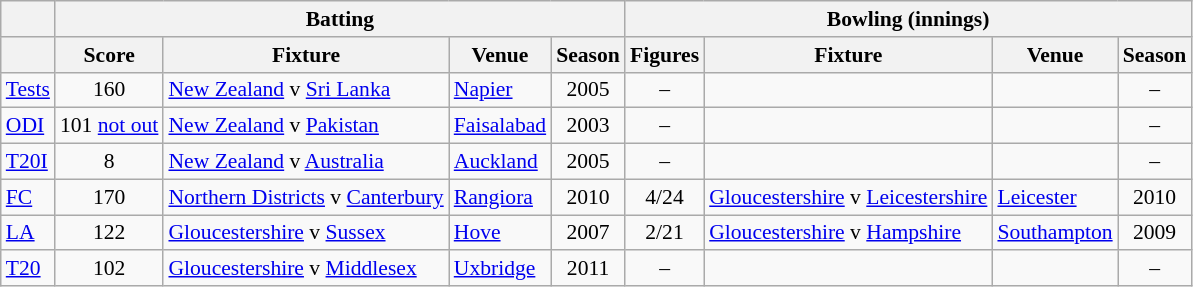<table class=wikitable style="font-size:90%">
<tr>
<th></th>
<th colspan="4">Batting</th>
<th colspan="4">Bowling (innings)</th>
</tr>
<tr>
<th></th>
<th>Score</th>
<th>Fixture</th>
<th>Venue</th>
<th>Season</th>
<th>Figures</th>
<th>Fixture</th>
<th>Venue</th>
<th>Season</th>
</tr>
<tr>
<td><a href='#'>Tests</a></td>
<td style="text-align:center;">160</td>
<td><a href='#'>New Zealand</a> v <a href='#'>Sri Lanka</a></td>
<td><a href='#'>Napier</a></td>
<td style="text-align:center;">2005</td>
<td style="text-align:center;">–</td>
<td></td>
<td></td>
<td style="text-align:center;">–</td>
</tr>
<tr>
<td><a href='#'>ODI</a></td>
<td style="text-align:center;">101 <a href='#'>not out</a></td>
<td><a href='#'>New Zealand</a> v <a href='#'>Pakistan</a></td>
<td><a href='#'>Faisalabad</a></td>
<td style="text-align:center;">2003</td>
<td style="text-align:center;">–</td>
<td></td>
<td></td>
<td style="text-align:center;">–</td>
</tr>
<tr>
<td><a href='#'>T20I</a></td>
<td style="text-align:center;">8</td>
<td><a href='#'>New Zealand</a> v <a href='#'>Australia</a></td>
<td><a href='#'>Auckland</a></td>
<td style="text-align:center;">2005</td>
<td style="text-align:center;">–</td>
<td></td>
<td></td>
<td style="text-align:center;">–</td>
</tr>
<tr>
<td><a href='#'>FC</a></td>
<td style="text-align:center;">170</td>
<td><a href='#'>Northern Districts</a> v <a href='#'>Canterbury</a></td>
<td><a href='#'>Rangiora</a></td>
<td style="text-align:center;">2010</td>
<td style="text-align:center;">4/24</td>
<td><a href='#'>Gloucestershire</a> v <a href='#'>Leicestershire</a></td>
<td><a href='#'>Leicester</a></td>
<td style="text-align:center;">2010</td>
</tr>
<tr>
<td><a href='#'>LA</a></td>
<td style="text-align:center;">122</td>
<td><a href='#'>Gloucestershire</a> v <a href='#'>Sussex</a></td>
<td><a href='#'>Hove</a></td>
<td style="text-align:center;">2007</td>
<td style="text-align:center;">2/21</td>
<td><a href='#'>Gloucestershire</a> v <a href='#'>Hampshire</a></td>
<td><a href='#'>Southampton</a></td>
<td style="text-align:center;">2009</td>
</tr>
<tr>
<td><a href='#'>T20</a></td>
<td style="text-align:center;">102</td>
<td><a href='#'>Gloucestershire</a> v <a href='#'>Middlesex</a></td>
<td><a href='#'>Uxbridge</a></td>
<td style="text-align:center;">2011</td>
<td style="text-align:center;">–</td>
<td></td>
<td></td>
<td style="text-align:center;">–</td>
</tr>
</table>
